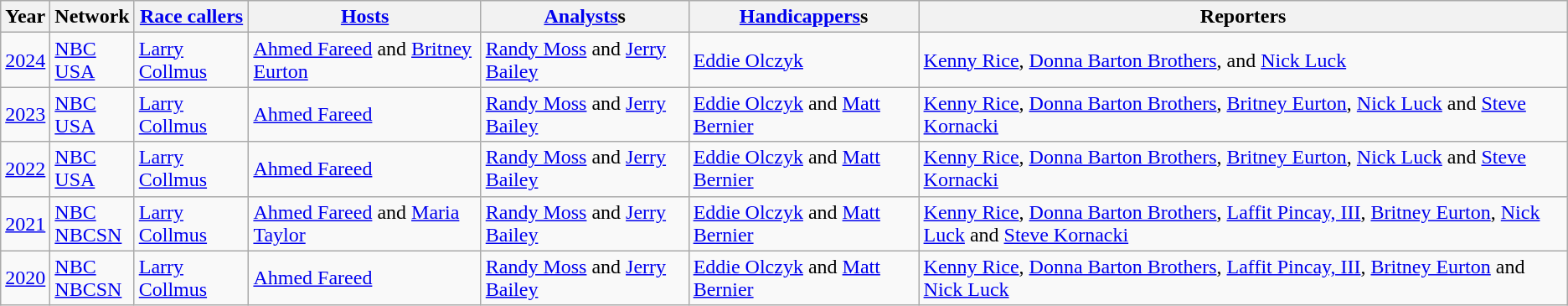<table class="wikitable">
<tr>
<th>Year</th>
<th>Network</th>
<th><a href='#'>Race callers</a></th>
<th><a href='#'>Hosts</a></th>
<th><a href='#'>Analysts</a>s</th>
<th><a href='#'>Handicappers</a>s</th>
<th>Reporters</th>
</tr>
<tr>
<td><a href='#'>2024</a></td>
<td><a href='#'>NBC<br>USA</a></td>
<td><a href='#'>Larry Collmus</a></td>
<td><a href='#'>Ahmed Fareed</a> and <a href='#'>Britney Eurton</a></td>
<td><a href='#'>Randy Moss</a> and <a href='#'>Jerry Bailey</a></td>
<td><a href='#'>Eddie Olczyk</a></td>
<td><a href='#'>Kenny Rice</a>, <a href='#'>Donna Barton Brothers</a>, and <a href='#'>Nick Luck</a></td>
</tr>
<tr>
<td><a href='#'>2023</a></td>
<td><a href='#'>NBC<br>USA</a></td>
<td><a href='#'>Larry Collmus</a></td>
<td><a href='#'>Ahmed Fareed</a></td>
<td><a href='#'>Randy Moss</a> and <a href='#'>Jerry Bailey</a></td>
<td><a href='#'>Eddie Olczyk</a> and <a href='#'>Matt Bernier</a></td>
<td><a href='#'>Kenny Rice</a>, <a href='#'>Donna Barton Brothers</a>, <a href='#'>Britney Eurton</a>, <a href='#'>Nick Luck</a> and <a href='#'>Steve Kornacki</a></td>
</tr>
<tr>
<td><a href='#'>2022</a></td>
<td><a href='#'>NBC<br>USA</a></td>
<td><a href='#'>Larry Collmus</a></td>
<td><a href='#'>Ahmed Fareed</a></td>
<td><a href='#'>Randy Moss</a> and <a href='#'>Jerry Bailey</a></td>
<td><a href='#'>Eddie Olczyk</a> and <a href='#'>Matt Bernier</a></td>
<td><a href='#'>Kenny Rice</a>, <a href='#'>Donna Barton Brothers</a>, <a href='#'>Britney Eurton</a>, <a href='#'>Nick Luck</a> and <a href='#'>Steve Kornacki</a></td>
</tr>
<tr>
<td><a href='#'>2021</a></td>
<td><a href='#'>NBC<br>NBCSN</a></td>
<td><a href='#'>Larry Collmus</a></td>
<td><a href='#'>Ahmed Fareed</a> and <a href='#'>Maria Taylor</a></td>
<td><a href='#'>Randy Moss</a> and <a href='#'>Jerry Bailey</a></td>
<td><a href='#'>Eddie Olczyk</a> and <a href='#'>Matt Bernier</a></td>
<td><a href='#'>Kenny Rice</a>, <a href='#'>Donna Barton Brothers</a>, <a href='#'>Laffit Pincay, III</a>, <a href='#'>Britney Eurton</a>, <a href='#'>Nick Luck</a> and <a href='#'>Steve Kornacki</a></td>
</tr>
<tr>
<td><a href='#'>2020</a></td>
<td><a href='#'>NBC<br>NBCSN</a></td>
<td><a href='#'>Larry Collmus</a></td>
<td><a href='#'>Ahmed Fareed</a></td>
<td><a href='#'>Randy Moss</a> and <a href='#'>Jerry Bailey</a></td>
<td><a href='#'>Eddie Olczyk</a> and <a href='#'>Matt Bernier</a></td>
<td><a href='#'>Kenny Rice</a>, <a href='#'>Donna Barton Brothers</a>, <a href='#'>Laffit Pincay, III</a>, <a href='#'>Britney Eurton</a> and <a href='#'>Nick Luck</a></td>
</tr>
</table>
